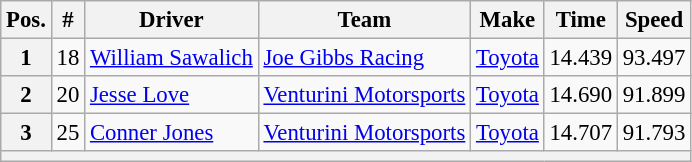<table class="wikitable" style="font-size:95%">
<tr>
<th>Pos.</th>
<th>#</th>
<th>Driver</th>
<th>Team</th>
<th>Make</th>
<th>Time</th>
<th>Speed</th>
</tr>
<tr>
<th>1</th>
<td>18</td>
<td><a href='#'>William Sawalich</a></td>
<td><a href='#'>Joe Gibbs Racing</a></td>
<td><a href='#'>Toyota</a></td>
<td>14.439</td>
<td>93.497</td>
</tr>
<tr>
<th>2</th>
<td>20</td>
<td><a href='#'>Jesse Love</a></td>
<td><a href='#'>Venturini Motorsports</a></td>
<td><a href='#'>Toyota</a></td>
<td>14.690</td>
<td>91.899</td>
</tr>
<tr>
<th>3</th>
<td>25</td>
<td><a href='#'>Conner Jones</a></td>
<td><a href='#'>Venturini Motorsports</a></td>
<td><a href='#'>Toyota</a></td>
<td>14.707</td>
<td>91.793</td>
</tr>
<tr>
<th colspan="7"></th>
</tr>
</table>
